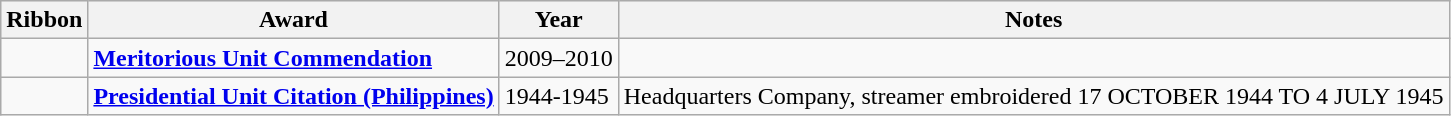<table class="wikitable" align="left">
<tr bgcolor="#efefef">
<th>Ribbon</th>
<th>Award</th>
<th>Year</th>
<th>Notes</th>
</tr>
<tr>
<td></td>
<td><strong><a href='#'>Meritorious Unit Commendation</a></strong></td>
<td>2009–2010</td>
<td></td>
</tr>
<tr>
<td></td>
<td><strong><a href='#'>Presidential Unit Citation (Philippines)</a></strong></td>
<td>1944-1945</td>
<td>Headquarters Company, streamer embroidered 17 OCTOBER 1944 TO 4 JULY 1945</td>
</tr>
</table>
